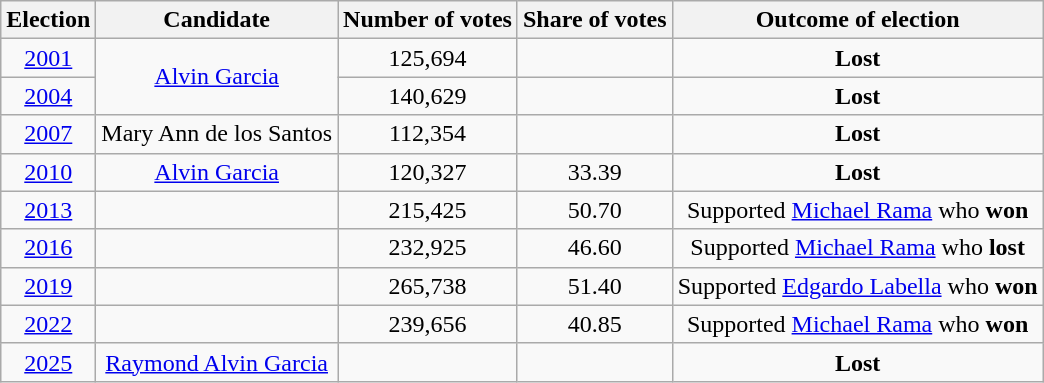<table class=wikitable style="text-align:center;">
<tr>
<th>Election</th>
<th>Candidate</th>
<th>Number of votes</th>
<th>Share of votes</th>
<th>Outcome of election</th>
</tr>
<tr>
<td><a href='#'>2001</a></td>
<td rowspan="2"><a href='#'>Alvin Garcia</a></td>
<td>125,694</td>
<td></td>
<td><strong>Lost</strong></td>
</tr>
<tr>
<td><a href='#'>2004</a></td>
<td>140,629</td>
<td></td>
<td><strong>Lost</strong></td>
</tr>
<tr>
<td><a href='#'>2007</a></td>
<td>Mary Ann de los Santos</td>
<td>112,354</td>
<td></td>
<td><strong>Lost</strong></td>
</tr>
<tr>
<td><a href='#'>2010</a></td>
<td><a href='#'>Alvin Garcia</a></td>
<td>120,327</td>
<td>33.39</td>
<td><strong>Lost</strong></td>
</tr>
<tr>
<td><a href='#'>2013</a></td>
<td></td>
<td>215,425</td>
<td>50.70</td>
<td>Supported <a href='#'>Michael Rama</a> who <strong>won</strong></td>
</tr>
<tr>
<td><a href='#'>2016</a></td>
<td></td>
<td>232,925</td>
<td>46.60</td>
<td>Supported <a href='#'>Michael Rama</a> who <strong>lost</strong></td>
</tr>
<tr>
<td><a href='#'>2019</a></td>
<td></td>
<td>265,738</td>
<td>51.40</td>
<td>Supported <a href='#'>Edgardo Labella</a> who <strong>won</strong></td>
</tr>
<tr>
<td><a href='#'>2022</a></td>
<td></td>
<td>239,656</td>
<td>40.85</td>
<td>Supported <a href='#'>Michael Rama</a> who <strong>won</strong></td>
</tr>
<tr>
<td><a href='#'>2025</a></td>
<td><a href='#'>Raymond Alvin Garcia</a></td>
<td></td>
<td></td>
<td><strong>Lost</strong></td>
</tr>
</table>
